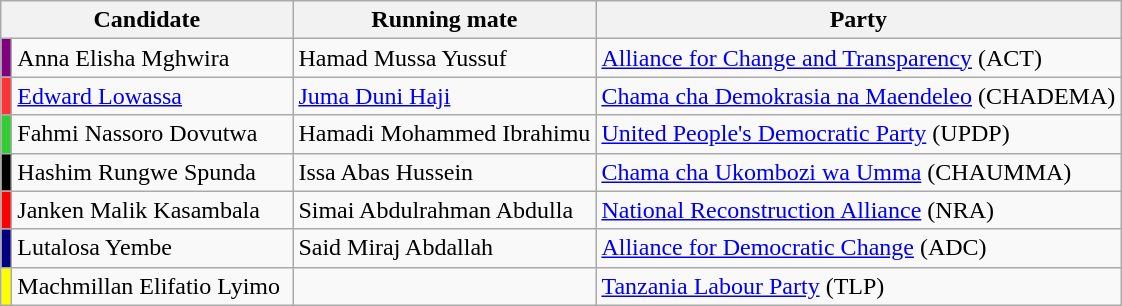<table class=wikitable>
<tr>
<th colspan=2>Candidate</th>
<th>Running mate</th>
<th>Party</th>
</tr>
<tr>
<td style="background-color:purple"></td>
<td>Anna Elisha Mghwira</td>
<td>Hamad Mussa Yussuf</td>
<td><a href='#'>Alliance for Change and Transparency</a> (ACT)</td>
</tr>
<tr>
<td style="background-color:#FF3333"></td>
<td><a href='#'>Edward Lowassa</a></td>
<td><a href='#'>Juma Duni Haji</a></td>
<td><a href='#'>Chama cha Demokrasia na Maendeleo</a> (CHADEMA)</td>
</tr>
<tr>
<td style="background-color:#32CD32"></td>
<td>Fahmi Nassoro Dovutwa</td>
<td>Hamadi Mohammed Ibrahimu</td>
<td><a href='#'>United People's Democratic Party</a> (UPDP)</td>
</tr>
<tr>
<td style="background-color:black"></td>
<td>Hashim Rungwe Spunda</td>
<td>Issa Abas Hussein</td>
<td><a href='#'>Chama cha Ukombozi wa Umma</a> (CHAUMMA)</td>
</tr>
<tr>
<td style="background-color:red"></td>
<td>Janken Malik Kasambala</td>
<td>Simai Abdulrahman Abdulla</td>
<td><a href='#'>National Reconstruction Alliance</a> (NRA)</td>
</tr>
<tr>
<td style="background-color:navy"></td>
<td>Lutalosa Yembe</td>
<td>Said Miraj Abdallah</td>
<td><a href='#'>Alliance for Democratic Change</a> (ADC)</td>
</tr>
<tr>
<td style="background-color:yellow"></td>
<td width="180px">Machmillan Elifatio Lyimo</td>
<td></td>
<td><a href='#'>Tanzania Labour Party</a> (TLP)</td>
</tr>
</table>
